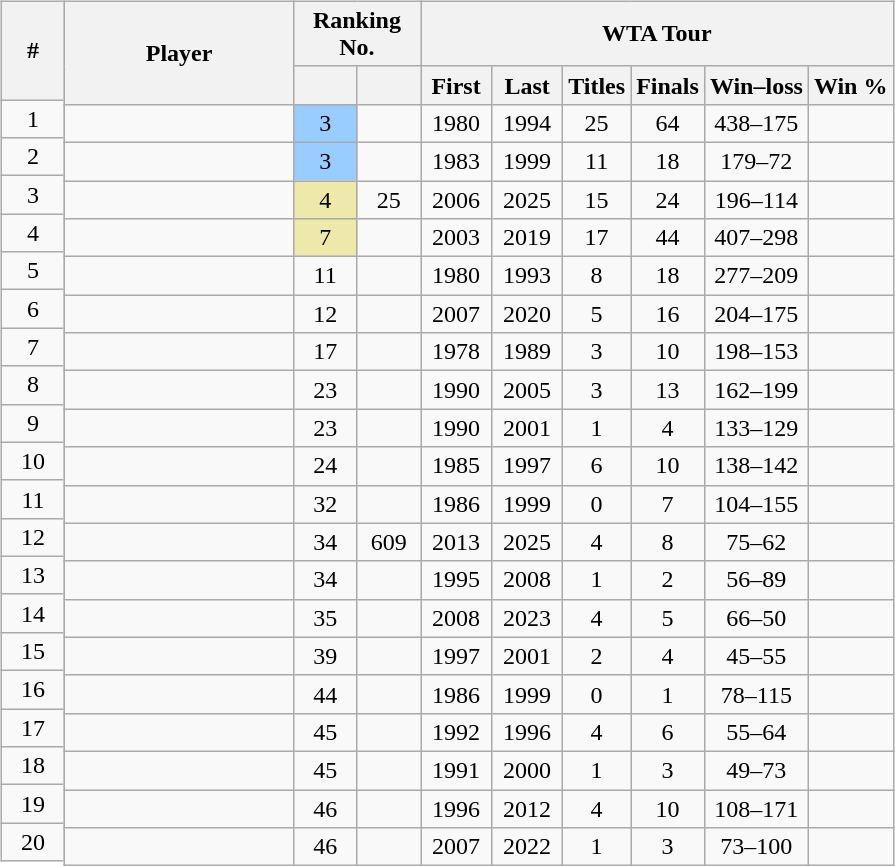<table>
<tr valign="top">
<td><br><table class="wikitable" style="text-align: center; margin-right: -5px;">
<tr style=height:4.1em>
<th width=35>#</th>
</tr>
<tr>
<td>1</td>
</tr>
<tr>
<td>2</td>
</tr>
<tr>
<td>3</td>
</tr>
<tr>
<td>4</td>
</tr>
<tr>
<td>5</td>
</tr>
<tr>
<td>6</td>
</tr>
<tr>
<td>7</td>
</tr>
<tr>
<td>8</td>
</tr>
<tr>
<td>9</td>
</tr>
<tr>
<td>10</td>
</tr>
<tr>
<td>11</td>
</tr>
<tr>
<td>12</td>
</tr>
<tr>
<td>13</td>
</tr>
<tr>
<td>14</td>
</tr>
<tr>
<td>15</td>
</tr>
<tr>
<td>16</td>
</tr>
<tr>
<td>17</td>
</tr>
<tr>
<td>18</td>
</tr>
<tr>
<td>19</td>
</tr>
<tr>
<td>20</td>
</tr>
</table>
</td>
<td><br><table class="wikitable mw-datatable sortable nowrap" style=text-align:center>
<tr>
<th rowspan=2 width="145">Player</th>
<th colspan=2>Ranking No.</th>
<th colspan=6>WTA Tour</th>
</tr>
<tr>
<th width="35"></th>
<th width="35"></th>
<th width="40">First</th>
<th width="40">Last</th>
<th>Titles</th>
<th>Finals</th>
<th>Win–loss</th>
<th>Win %</th>
</tr>
<tr>
<td style="text-align:left;"></td>
<td bgcolor=99ccff>3</td>
<td></td>
<td>1980</td>
<td>1994</td>
<td>25</td>
<td>64</td>
<td>438–175</td>
<td></td>
</tr>
<tr>
<td style="text-align:left;"></td>
<td bgcolor=99ccff>3</td>
<td></td>
<td>1983</td>
<td>1999</td>
<td>11</td>
<td>18</td>
<td>179–72</td>
<td></td>
</tr>
<tr>
<td style="text-align:left;"><strong></strong></td>
<td bgcolor=eee8aa>4</td>
<td>25</td>
<td>2006</td>
<td>2025</td>
<td>15</td>
<td>24</td>
<td>196–114</td>
<td></td>
</tr>
<tr>
<td style="text-align:left;"></td>
<td bgcolor=eee8aa>7</td>
<td></td>
<td>2003</td>
<td>2019</td>
<td>17</td>
<td>44</td>
<td>407–298</td>
<td></td>
</tr>
<tr>
<td style="text-align:left;"></td>
<td>11</td>
<td></td>
<td>1980</td>
<td>1993</td>
<td>8</td>
<td>18</td>
<td>277–209</td>
<td></td>
</tr>
<tr>
<td style="text-align:left;"></td>
<td>12</td>
<td></td>
<td>2007</td>
<td>2020</td>
<td>5</td>
<td>16</td>
<td>204–175</td>
<td></td>
</tr>
<tr>
<td style="text-align:left;"></td>
<td>17</td>
<td></td>
<td>1978</td>
<td>1989</td>
<td>3</td>
<td>10</td>
<td>198–153</td>
<td></td>
</tr>
<tr>
<td style="text-align:left;"></td>
<td>23</td>
<td></td>
<td>1990</td>
<td>2005</td>
<td>3</td>
<td>13</td>
<td>162–199</td>
<td></td>
</tr>
<tr>
<td style="text-align:left;"></td>
<td>23</td>
<td></td>
<td>1990</td>
<td>2001</td>
<td>1</td>
<td>4</td>
<td>133–129</td>
<td></td>
</tr>
<tr>
<td style="text-align:left;"></td>
<td>24</td>
<td></td>
<td>1985</td>
<td>1997</td>
<td>6</td>
<td>10</td>
<td>138–142</td>
<td></td>
</tr>
<tr>
<td style="text-align:left;"></td>
<td>32</td>
<td></td>
<td>1986</td>
<td>1999</td>
<td>0</td>
<td>7</td>
<td>104–155</td>
<td></td>
</tr>
<tr>
<td style="text-align:left;"><strong></strong></td>
<td>34</td>
<td>609</td>
<td>2013</td>
<td>2025</td>
<td>4</td>
<td>8</td>
<td>75–62</td>
<td></td>
</tr>
<tr>
<td style="text-align:left;"></td>
<td>34</td>
<td></td>
<td>1995</td>
<td>2008</td>
<td>1</td>
<td>2</td>
<td>56–89</td>
<td></td>
</tr>
<tr>
<td style="text-align:left;"></td>
<td>35</td>
<td></td>
<td>2008</td>
<td>2023</td>
<td>4</td>
<td>5</td>
<td>66–50</td>
<td></td>
</tr>
<tr>
<td style="text-align:left;"></td>
<td>39</td>
<td></td>
<td>1997</td>
<td>2001</td>
<td>2</td>
<td>4</td>
<td>45–55</td>
<td></td>
</tr>
<tr>
<td style="text-align:left;"></td>
<td>44</td>
<td></td>
<td>1986</td>
<td>1999</td>
<td>0</td>
<td>1</td>
<td>78–115</td>
<td></td>
</tr>
<tr>
<td style="text-align:left;"></td>
<td>45</td>
<td></td>
<td>1992</td>
<td>1996</td>
<td>4</td>
<td>6</td>
<td>55–64</td>
<td></td>
</tr>
<tr>
<td style="text-align:left;"></td>
<td>45</td>
<td></td>
<td>1991</td>
<td>2000</td>
<td>1</td>
<td>3</td>
<td>49–73</td>
<td></td>
</tr>
<tr>
<td style="text-align:left;"></td>
<td>46</td>
<td></td>
<td>1996</td>
<td>2012</td>
<td>4</td>
<td>10</td>
<td>108–171</td>
<td></td>
</tr>
<tr>
<td style="text-align:left;"></td>
<td>46</td>
<td></td>
<td>2007</td>
<td>2022</td>
<td>1</td>
<td>3</td>
<td>73–100</td>
<td></td>
</tr>
</table>
</td>
</tr>
</table>
